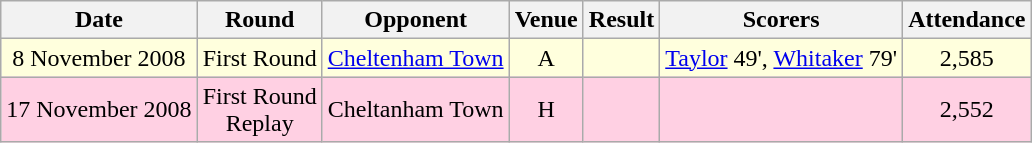<table class="wikitable sortable" style="text-align:center">
<tr>
<th>Date</th>
<th>Round</th>
<th>Opponent</th>
<th>Venue</th>
<th>Result</th>
<th class="unsortable">Scorers</th>
<th>Attendance</th>
</tr>
<tr bgcolor="#ffffdd">
<td>8 November 2008</td>
<td>First Round</td>
<td><a href='#'>Cheltenham Town</a></td>
<td>A</td>
<td></td>
<td><a href='#'>Taylor</a> 49', <a href='#'>Whitaker</a> 79'</td>
<td>2,585</td>
</tr>
<tr bgcolor="#ffd0e3">
<td>17 November 2008</td>
<td>First Round<br>Replay</td>
<td>Cheltanham Town</td>
<td>H</td>
<td></td>
<td></td>
<td>2,552</td>
</tr>
</table>
